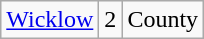<table class="wikitable sortable">
<tr>
<td><a href='#'>Wicklow</a></td>
<td align="center">2</td>
<td>County</td>
</tr>
</table>
